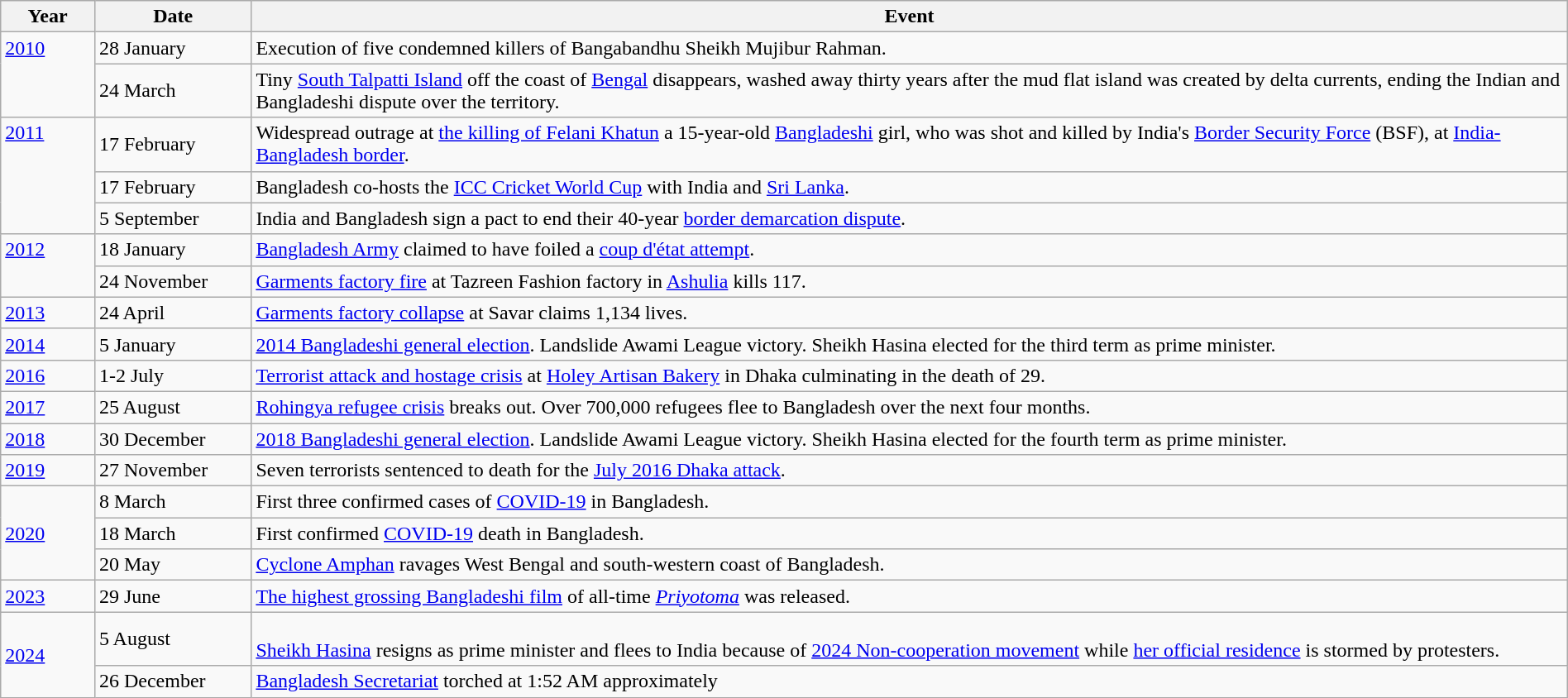<table class="wikitable" width="100%">
<tr>
<th style="width:6%">Year</th>
<th style="width:10%">Date</th>
<th>Event</th>
</tr>
<tr>
<td rowspan="2" valign="top"><a href='#'>2010</a></td>
<td>28 January</td>
<td>Execution of five condemned killers of Bangabandhu Sheikh Mujibur Rahman.</td>
</tr>
<tr>
<td>24 March</td>
<td>Tiny <a href='#'>South Talpatti Island</a> off the coast of <a href='#'>Bengal</a> disappears, washed away thirty years after the mud flat island was created by delta currents, ending the Indian and Bangladeshi dispute over the territory.</td>
</tr>
<tr>
<td rowspan="3" valign="top"><a href='#'>2011</a></td>
<td>17 February</td>
<td>Widespread outrage at <a href='#'>the killing of Felani Khatun</a> a 15-year-old <a href='#'>Bangladeshi</a> girl, who was shot and killed by India's <a href='#'>Border Security Force</a> (BSF), at <a href='#'>India-Bangladesh border</a>.</td>
</tr>
<tr>
<td>17 February</td>
<td>Bangladesh co-hosts the <a href='#'>ICC Cricket World Cup</a> with India and <a href='#'>Sri Lanka</a>.</td>
</tr>
<tr>
<td>5 September</td>
<td>India and Bangladesh sign a pact to end their 40-year <a href='#'>border demarcation dispute</a>.</td>
</tr>
<tr>
<td rowspan="2" valign="top"><a href='#'>2012</a></td>
<td>18 January</td>
<td><a href='#'>Bangladesh Army</a> claimed to have foiled a <a href='#'>coup d'état attempt</a>.</td>
</tr>
<tr>
<td>24 November</td>
<td><a href='#'>Garments factory fire</a> at Tazreen Fashion factory in <a href='#'>Ashulia</a> kills 117.</td>
</tr>
<tr>
<td rowspan="1" valign="top"><a href='#'>2013</a></td>
<td>24 April</td>
<td><a href='#'>Garments factory collapse</a> at Savar claims 1,134 lives.</td>
</tr>
<tr>
<td rowspan="1"><a href='#'>2014</a></td>
<td>5 January</td>
<td><a href='#'>2014 Bangladeshi general election</a>. Landslide Awami League victory. Sheikh Hasina elected for the third term as prime minister.</td>
</tr>
<tr>
<td rowspan="1"><a href='#'>2016</a></td>
<td>1-2 July</td>
<td><a href='#'>Terrorist attack and hostage crisis</a> at <a href='#'>Holey Artisan Bakery</a> in Dhaka culminating in the death of 29.</td>
</tr>
<tr>
<td rowspan="1"><a href='#'>2017</a></td>
<td>25 August</td>
<td><a href='#'>Rohingya refugee crisis</a> breaks out. Over 700,000 refugees flee to Bangladesh over the next four months.</td>
</tr>
<tr>
<td rowspan="1"><a href='#'>2018</a></td>
<td>30 December</td>
<td><a href='#'>2018 Bangladeshi general election</a>. Landslide Awami League victory. Sheikh Hasina elected for the fourth term as prime minister.</td>
</tr>
<tr>
<td rowspan="1"><a href='#'>2019</a></td>
<td>27 November</td>
<td>Seven terrorists sentenced to death for the <a href='#'>July 2016 Dhaka attack</a>.</td>
</tr>
<tr>
<td rowspan="3"><a href='#'>2020</a></td>
<td>8 March</td>
<td>First three confirmed cases of <a href='#'>COVID-19</a> in Bangladesh.</td>
</tr>
<tr>
<td>18 March</td>
<td>First confirmed <a href='#'>COVID-19</a> death in Bangladesh.</td>
</tr>
<tr>
<td>20 May</td>
<td><a href='#'>Cyclone Amphan</a> ravages West Bengal and south-western coast of Bangladesh.</td>
</tr>
<tr>
<td><a href='#'>2023</a></td>
<td>29 June</td>
<td><a href='#'>The highest grossing Bangladeshi film</a> of all-time <em><a href='#'>Priyotoma</a></em> was released.</td>
</tr>
<tr>
<td rowspan="2"><a href='#'>2024</a></td>
<td>5 August</td>
<td><br><a href='#'>Sheikh Hasina</a> resigns as prime minister and flees to India because of <a href='#'>2024 Non-cooperation movement</a> while <a href='#'>her official residence</a> is stormed by protesters.</td>
</tr>
<tr>
<td>26 December</td>
<td><a href='#'>Bangladesh Secretariat</a> torched at 1:52 AM approximately</td>
</tr>
</table>
